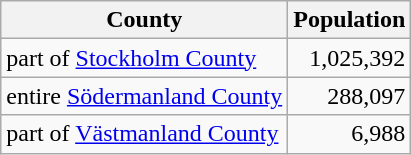<table class="wikitable">
<tr>
<th>County</th>
<th>Population</th>
</tr>
<tr align=right>
<td align=left>part of <a href='#'>Stockholm County</a></td>
<td>1,025,392</td>
</tr>
<tr align=right>
<td align=left>entire <a href='#'>Södermanland County</a></td>
<td>288,097</td>
</tr>
<tr align=right>
<td align=left>part of <a href='#'>Västmanland County</a></td>
<td>6,988</td>
</tr>
</table>
